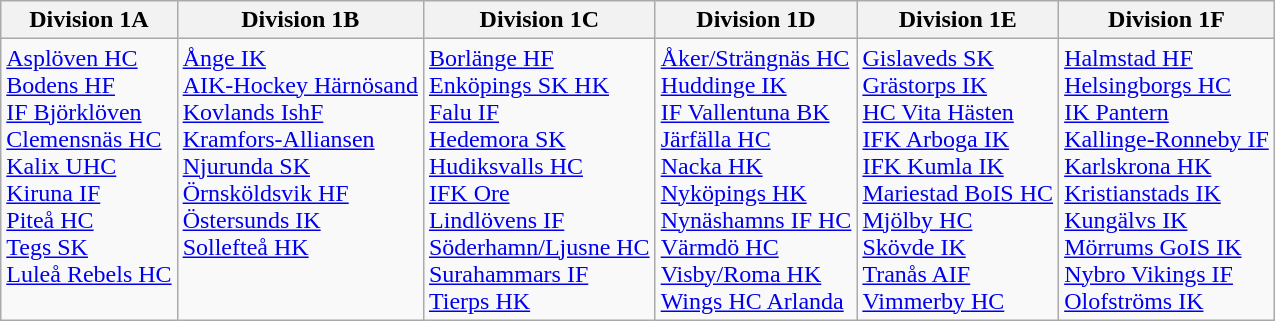<table class="wikitable">
<tr>
<th>Division 1A</th>
<th>Division 1B</th>
<th>Division 1C</th>
<th>Division 1D</th>
<th>Division 1E</th>
<th>Division 1F</th>
</tr>
<tr>
<td valign=top><a href='#'>Asplöven HC</a><br><a href='#'>Bodens HF</a><br><a href='#'>IF Björklöven</a><br><a href='#'>Clemensnäs HC</a><br><a href='#'>Kalix UHC</a><br><a href='#'>Kiruna IF</a><br><a href='#'>Piteå HC</a><br><a href='#'>Tegs SK</a><br><a href='#'>Luleå Rebels HC</a></td>
<td valign=top><a href='#'>Ånge IK</a><br><a href='#'>AIK-Hockey Härnösand</a><br><a href='#'>Kovlands IshF</a><br><a href='#'>Kramfors-Alliansen</a><br><a href='#'>Njurunda SK</a><br><a href='#'>Örnsköldsvik HF</a><br><a href='#'>Östersunds IK</a><br><a href='#'>Sollefteå HK</a></td>
<td valign=top><a href='#'>Borlänge HF</a><br><a href='#'>Enköpings SK HK</a><br><a href='#'>Falu IF</a><br><a href='#'>Hedemora SK</a><br><a href='#'>Hudiksvalls HC</a><br><a href='#'>IFK Ore</a><br><a href='#'>Lindlövens IF</a><br><a href='#'>Söderhamn/Ljusne HC</a><br><a href='#'>Surahammars IF</a><br><a href='#'>Tierps HK</a></td>
<td valign=top><a href='#'>Åker/Strängnäs HC</a><br><a href='#'>Huddinge IK</a><br><a href='#'>IF Vallentuna BK</a><br><a href='#'>Järfälla HC</a><br><a href='#'>Nacka HK</a><br><a href='#'>Nyköpings HK</a><br><a href='#'>Nynäshamns IF HC</a><br><a href='#'>Värmdö HC</a><br><a href='#'>Visby/Roma HK</a><br><a href='#'>Wings HC Arlanda</a></td>
<td valign=top><a href='#'>Gislaveds SK</a><br><a href='#'>Grästorps IK</a><br><a href='#'>HC Vita Hästen</a><br><a href='#'>IFK Arboga IK</a><br><a href='#'>IFK Kumla IK</a><br><a href='#'>Mariestad BoIS HC</a><br><a href='#'>Mjölby HC</a><br><a href='#'>Skövde IK</a><br><a href='#'>Tranås AIF</a><br><a href='#'>Vimmerby HC</a></td>
<td valign=top><a href='#'>Halmstad HF</a><br><a href='#'>Helsingborgs HC</a><br><a href='#'>IK Pantern</a><br><a href='#'>Kallinge-Ronneby IF</a><br><a href='#'>Karlskrona HK</a><br><a href='#'>Kristianstads IK</a><br><a href='#'>Kungälvs IK</a><br><a href='#'>Mörrums GoIS IK</a><br><a href='#'>Nybro Vikings IF</a><br><a href='#'>Olofströms IK</a></td>
</tr>
</table>
